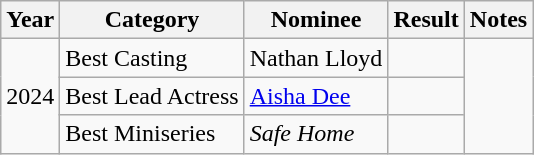<table class="wikitable">
<tr>
<th>Year</th>
<th>Category</th>
<th>Nominee</th>
<th>Result</th>
<th>Notes</th>
</tr>
<tr>
<td rowspan="3">2024</td>
<td>Best Casting</td>
<td>Nathan Lloyd</td>
<td></td>
<td rowspan="3"></td>
</tr>
<tr>
<td>Best Lead Actress</td>
<td><a href='#'>Aisha Dee</a></td>
<td></td>
</tr>
<tr>
<td>Best Miniseries</td>
<td><em>Safe Home</em></td>
<td></td>
</tr>
</table>
